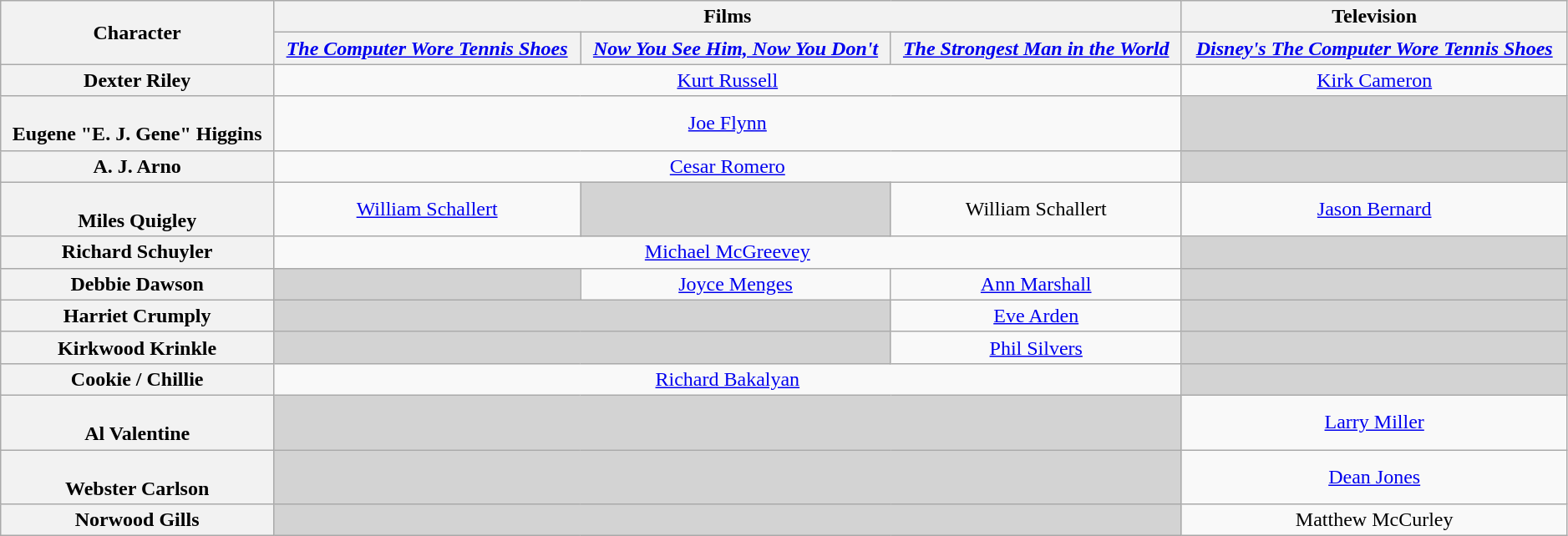<table class="wikitable" style="text-align:center; width:99%;">
<tr>
<th rowspan="2">Character</th>
<th colspan="3" style="text-align:center;">Films</th>
<th style="text-align:center;">Television</th>
</tr>
<tr>
<th style="text-align:center;"><em><a href='#'>The Computer Wore Tennis Shoes</a></em></th>
<th style="text-align:center;"><em><a href='#'>Now You See Him, Now You Don't</a></em></th>
<th style="text-align:center;"><em><a href='#'>The Strongest Man in the World</a></em></th>
<th style="text-align:center;"><em><a href='#'>Disney's The Computer Wore Tennis Shoes</a></em></th>
</tr>
<tr>
<th>Dexter Riley</th>
<td colspan="3"><a href='#'>Kurt Russell</a></td>
<td><a href='#'>Kirk Cameron</a></td>
</tr>
<tr>
<th> <br>Eugene "E. J. Gene" Higgins</th>
<td colspan="3"><a href='#'>Joe Flynn</a></td>
<td style="background:lightgrey;"> </td>
</tr>
<tr>
<th>A. J. Arno</th>
<td colspan="3"><a href='#'>Cesar Romero</a></td>
<td style="background:lightgrey;"> </td>
</tr>
<tr>
<th> <br>Miles Quigley</th>
<td><a href='#'>William Schallert</a></td>
<td style="background:lightgrey;"> </td>
<td>William Schallert</td>
<td><a href='#'>Jason Bernard</a></td>
</tr>
<tr>
<th>Richard Schuyler</th>
<td colspan="3"><a href='#'>Michael McGreevey</a></td>
<td style="background:lightgrey;"> </td>
</tr>
<tr>
<th>Debbie Dawson</th>
<td style="background:lightgrey;"> </td>
<td><a href='#'>Joyce Menges</a></td>
<td><a href='#'>Ann Marshall</a></td>
<td style="background:lightgrey;"> </td>
</tr>
<tr>
<th>Harriet Crumply</th>
<td colspan="2" style="background:lightgrey;"> </td>
<td><a href='#'>Eve Arden</a></td>
<td style="background:lightgrey;"> </td>
</tr>
<tr>
<th>Kirkwood Krinkle</th>
<td colspan="2" style="background:lightgrey;"> </td>
<td><a href='#'>Phil Silvers</a></td>
<td style="background:lightgrey;"> </td>
</tr>
<tr>
<th>Cookie / Chillie</th>
<td colspan="3"><a href='#'>Richard Bakalyan</a></td>
<td style="background:lightgrey;"> </td>
</tr>
<tr>
<th> <br>Al Valentine</th>
<td colspan="3" style="background:lightgrey;"> </td>
<td><a href='#'>Larry Miller</a></td>
</tr>
<tr>
<th> <br>Webster Carlson</th>
<td colspan="3" style="background:lightgrey;"> </td>
<td><a href='#'>Dean Jones</a></td>
</tr>
<tr>
<th>Norwood Gills</th>
<td colspan="3" style="background:lightgrey;"> </td>
<td>Matthew McCurley</td>
</tr>
</table>
